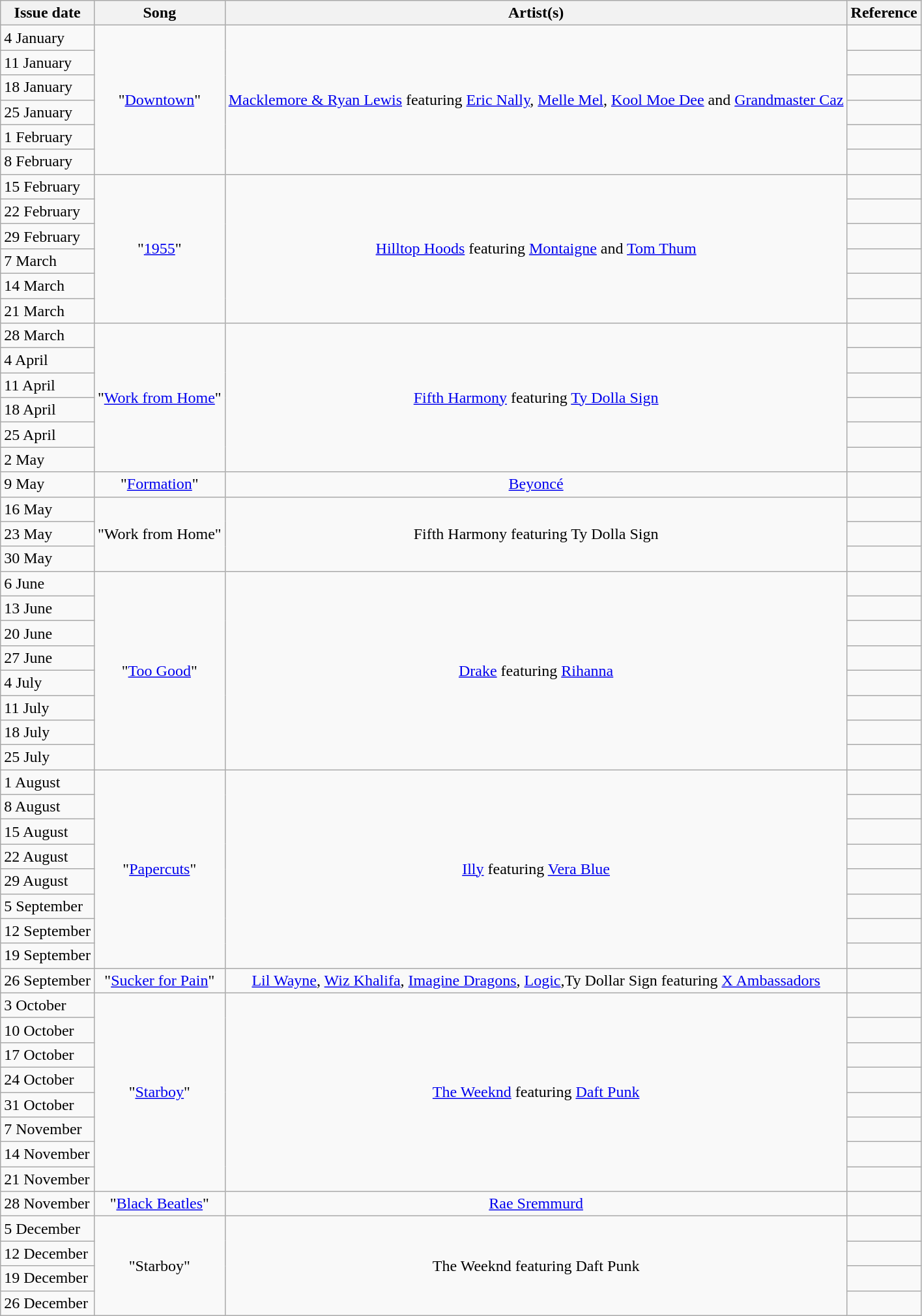<table class="wikitable">
<tr>
<th>Issue date</th>
<th>Song</th>
<th>Artist(s)</th>
<th>Reference</th>
</tr>
<tr>
<td align="left">4 January</td>
<td align="center" rowspan="6">"<a href='#'>Downtown</a>"</td>
<td align="center" rowspan="6"><a href='#'>Macklemore & Ryan Lewis</a> featuring <a href='#'>Eric Nally</a>, <a href='#'>Melle Mel</a>, <a href='#'>Kool Moe Dee</a> and <a href='#'>Grandmaster Caz</a></td>
<td align="center"></td>
</tr>
<tr>
<td align="left">11 January</td>
<td align="center"></td>
</tr>
<tr>
<td align="left">18 January</td>
<td align="center"></td>
</tr>
<tr>
<td align="left">25 January</td>
<td align="center"></td>
</tr>
<tr>
<td align="left">1 February</td>
<td align="center"></td>
</tr>
<tr>
<td align="left">8 February</td>
<td align="center"></td>
</tr>
<tr>
<td align="left">15 February</td>
<td align="center" rowspan="6">"<a href='#'>1955</a>"</td>
<td align="center" rowspan="6"><a href='#'>Hilltop Hoods</a> featuring <a href='#'>Montaigne</a> and <a href='#'>Tom Thum</a></td>
<td align="center"></td>
</tr>
<tr>
<td align="left">22 February</td>
<td align="center"></td>
</tr>
<tr>
<td align="left">29 February</td>
<td align="center"></td>
</tr>
<tr>
<td align="left">7 March</td>
<td align="center"></td>
</tr>
<tr>
<td align="left">14 March</td>
<td align="center"></td>
</tr>
<tr>
<td align="left">21 March</td>
<td align="center"></td>
</tr>
<tr>
<td align="left">28 March</td>
<td align="center" rowspan="6">"<a href='#'>Work from Home</a>"</td>
<td align="center" rowspan="6"><a href='#'>Fifth Harmony</a> featuring <a href='#'>Ty Dolla Sign</a></td>
<td align="center"></td>
</tr>
<tr>
<td align="left">4 April</td>
<td align="center"></td>
</tr>
<tr>
<td align="left">11 April</td>
<td align="center"></td>
</tr>
<tr>
<td align="left">18 April</td>
<td align="center"></td>
</tr>
<tr>
<td align="left">25 April</td>
<td align="center"></td>
</tr>
<tr>
<td align="left">2 May</td>
<td align="center"></td>
</tr>
<tr>
<td align="left">9 May</td>
<td align="center">"<a href='#'>Formation</a>"</td>
<td align="center"><a href='#'>Beyoncé</a></td>
<td align="center"></td>
</tr>
<tr>
<td align="left">16 May</td>
<td align="center" rowspan="3">"Work from Home"</td>
<td align="center" rowspan="3">Fifth Harmony featuring Ty Dolla Sign</td>
<td align="center"></td>
</tr>
<tr>
<td align="left">23 May</td>
<td align="center"></td>
</tr>
<tr>
<td align="left">30 May</td>
<td align="center"></td>
</tr>
<tr>
<td align="left">6 June</td>
<td align="center" rowspan="8">"<a href='#'>Too Good</a>"</td>
<td align="center" rowspan="8"><a href='#'>Drake</a> featuring <a href='#'>Rihanna</a></td>
<td align="center"></td>
</tr>
<tr>
<td align="left">13 June</td>
<td align="center"></td>
</tr>
<tr>
<td align="left">20 June</td>
<td align="center"></td>
</tr>
<tr>
<td align="left">27 June</td>
<td align="center"></td>
</tr>
<tr>
<td align="left">4 July</td>
<td align="center"></td>
</tr>
<tr>
<td align="left">11 July</td>
<td align="center"></td>
</tr>
<tr>
<td align="left">18 July</td>
<td align="center"></td>
</tr>
<tr>
<td align="left">25 July</td>
<td align="center"></td>
</tr>
<tr>
<td align="left">1 August</td>
<td align="center" rowspan="8">"<a href='#'>Papercuts</a>"</td>
<td align="center" rowspan="8"><a href='#'>Illy</a> featuring <a href='#'>Vera Blue</a></td>
<td align="center"></td>
</tr>
<tr>
<td align="left">8 August</td>
<td align="center"></td>
</tr>
<tr>
<td align="left">15 August</td>
<td align="center"></td>
</tr>
<tr>
<td align="left">22 August</td>
<td align="center"></td>
</tr>
<tr>
<td align="left">29 August</td>
<td align="center"></td>
</tr>
<tr>
<td align="left">5 September</td>
<td align="center"></td>
</tr>
<tr>
<td align="left">12 September</td>
<td align="center"></td>
</tr>
<tr>
<td align="left">19 September</td>
<td align="center"></td>
</tr>
<tr>
<td align="left">26 September</td>
<td align="center">"<a href='#'>Sucker for Pain</a>"</td>
<td align="center"><a href='#'>Lil Wayne</a>, <a href='#'>Wiz Khalifa</a>, <a href='#'>Imagine Dragons</a>, <a href='#'>Logic</a>,Ty Dollar Sign featuring <a href='#'>X Ambassadors</a></td>
<td align="center"></td>
</tr>
<tr>
<td align="left">3 October</td>
<td align="center" rowspan="8">"<a href='#'>Starboy</a>"</td>
<td align="center" rowspan="8"><a href='#'>The Weeknd</a> featuring <a href='#'>Daft Punk</a></td>
<td align="center"></td>
</tr>
<tr>
<td align="left">10 October</td>
<td align="center"></td>
</tr>
<tr>
<td align="left">17 October</td>
<td align="center"></td>
</tr>
<tr>
<td align="left">24 October</td>
<td align="center"></td>
</tr>
<tr>
<td align="left">31 October</td>
<td align="center"></td>
</tr>
<tr>
<td align="left">7 November</td>
<td align="center"></td>
</tr>
<tr>
<td align="left">14 November</td>
<td align="center"></td>
</tr>
<tr>
<td align="left">21 November</td>
<td align="center"></td>
</tr>
<tr>
<td align="left">28 November</td>
<td align="center">"<a href='#'>Black Beatles</a>"</td>
<td align="center"><a href='#'>Rae Sremmurd</a></td>
<td align="center"></td>
</tr>
<tr>
<td align="left">5 December</td>
<td align="center" rowspan="4">"Starboy"</td>
<td align="center" rowspan="4">The Weeknd featuring Daft Punk</td>
<td align="center"></td>
</tr>
<tr>
<td align="left">12 December</td>
<td align="center"></td>
</tr>
<tr>
<td align="left">19 December</td>
<td align="center"></td>
</tr>
<tr>
<td align="left">26 December</td>
<td align="center"></td>
</tr>
</table>
